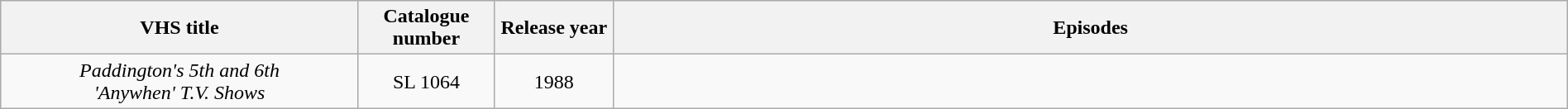<table class="wikitable" style="text-align:center; width:100%;">
<tr>
<th style="width:15%;">VHS title</th>
<th style="width:05%;">Catalogue number</th>
<th style="width:05%;">Release year</th>
<th style="width:40%;">Episodes</th>
</tr>
<tr>
<td><em>Paddington's 5th and 6th<br>'Anywhen' T.V. Shows</em></td>
<td>SL 1064</td>
<td>1988</td>
<td></td>
</tr>
</table>
